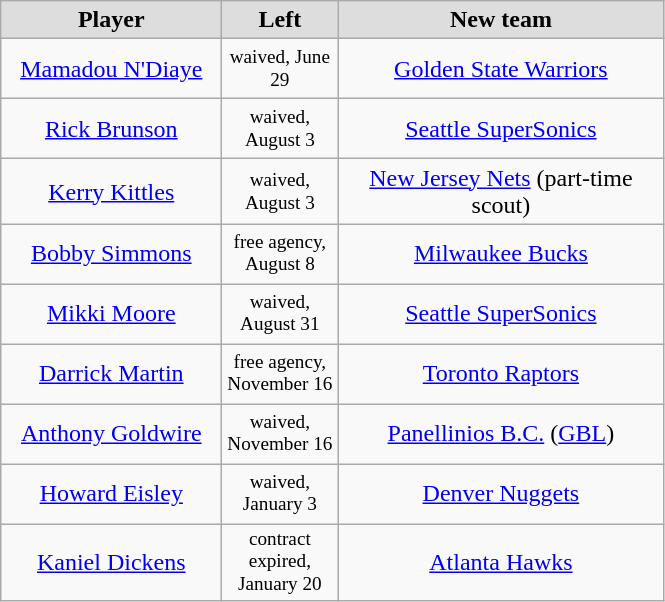<table class="wikitable" style="text-align: center">
<tr align="center"  bgcolor="#dddddd">
<td style="width:140px"><strong>Player</strong></td>
<td style="width:70px"><strong>Left</strong></td>
<td style="width:210px"><strong>New team</strong></td>
</tr>
<tr style="height:40px">
<td><a href='#'>Mamadou N'Diaye</a></td>
<td style="font-size: 80%">waived, June 29</td>
<td><a href='#'>Golden State Warriors</a></td>
</tr>
<tr style="height:40px">
<td><a href='#'>Rick Brunson</a></td>
<td style="font-size: 80%">waived, August 3</td>
<td><a href='#'>Seattle SuperSonics</a></td>
</tr>
<tr style="height:40px">
<td><a href='#'>Kerry Kittles</a></td>
<td style="font-size: 80%">waived, August 3</td>
<td><a href='#'>New Jersey Nets</a> (part-time scout)</td>
</tr>
<tr style="height:40px">
<td><a href='#'>Bobby Simmons</a></td>
<td style="font-size: 80%">free agency, August 8</td>
<td><a href='#'>Milwaukee Bucks</a></td>
</tr>
<tr style="height:40px">
<td><a href='#'>Mikki Moore</a></td>
<td style="font-size: 80%">waived, August 31</td>
<td><a href='#'>Seattle SuperSonics</a></td>
</tr>
<tr style="height:40px">
<td><a href='#'>Darrick Martin</a></td>
<td style="font-size: 80%">free agency, November 16</td>
<td><a href='#'>Toronto Raptors</a></td>
</tr>
<tr style="height:40px">
<td><a href='#'>Anthony Goldwire</a></td>
<td style="font-size: 80%">waived, November 16</td>
<td><a href='#'>Panellinios B.C.</a> (<a href='#'>GBL</a>)</td>
</tr>
<tr style="height:40px">
<td><a href='#'>Howard Eisley</a></td>
<td style="font-size: 80%">waived, January 3</td>
<td><a href='#'>Denver Nuggets</a></td>
</tr>
<tr style="height:40px">
<td><a href='#'>Kaniel Dickens</a></td>
<td style="font-size: 80%">contract expired, January 20</td>
<td><a href='#'>Atlanta Hawks</a></td>
</tr>
</table>
